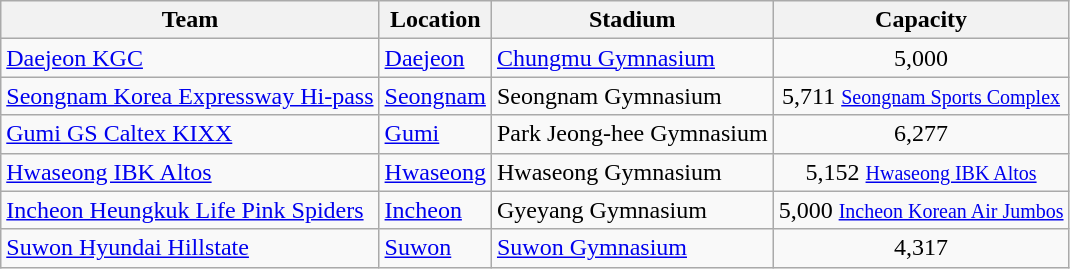<table class="wikitable sortable" style="text-align: left;">
<tr>
<th>Team</th>
<th>Location</th>
<th>Stadium</th>
<th>Capacity</th>
</tr>
<tr>
<td><a href='#'>Daejeon KGC</a></td>
<td><a href='#'>Daejeon</a></td>
<td><a href='#'>Chungmu Gymnasium</a></td>
<td align="center">5,000 <small> </small></td>
</tr>
<tr>
<td><a href='#'>Seongnam Korea Expressway Hi-pass</a></td>
<td><a href='#'>Seongnam</a></td>
<td>Seongnam Gymnasium</td>
<td align="center">5,711 <small> <a href='#'>Seongnam Sports Complex</a></small></td>
</tr>
<tr>
<td><a href='#'>Gumi GS Caltex KIXX</a></td>
<td><a href='#'>Gumi</a></td>
<td>Park Jeong-hee Gymnasium</td>
<td align="center">6,277</td>
</tr>
<tr>
<td><a href='#'>Hwaseong IBK Altos</a></td>
<td><a href='#'>Hwaseong</a></td>
<td>Hwaseong Gymnasium</td>
<td align="center">5,152 <small> <a href='#'>Hwaseong IBK Altos</a></small></td>
</tr>
<tr>
<td><a href='#'>Incheon Heungkuk Life Pink Spiders</a></td>
<td><a href='#'>Incheon</a></td>
<td>Gyeyang Gymnasium</td>
<td align="center">5,000 <small> <a href='#'>Incheon Korean Air Jumbos</a> </small></td>
</tr>
<tr>
<td><a href='#'>Suwon Hyundai Hillstate</a></td>
<td><a href='#'>Suwon</a></td>
<td><a href='#'>Suwon Gymnasium</a></td>
<td align="center">4,317 <small> </small></td>
</tr>
</table>
